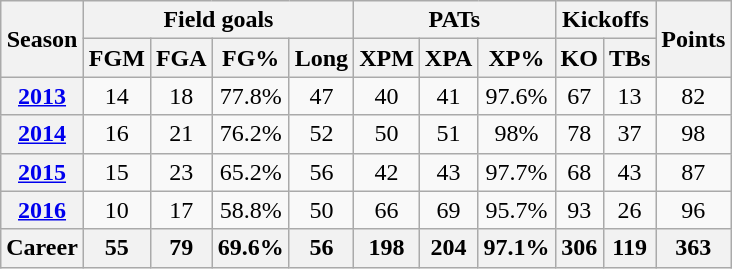<table class="wikitable sortable" style="text-align:center;" width="auto">
<tr>
<th rowspan="2">Season</th>
<th colspan="4">Field goals</th>
<th colspan="3">PATs</th>
<th colspan="2">Kickoffs</th>
<th rowspan="2">Points</th>
</tr>
<tr>
<th>FGM</th>
<th>FGA</th>
<th>FG%</th>
<th>Long</th>
<th>XPM</th>
<th>XPA</th>
<th>XP%</th>
<th>KO</th>
<th>TBs</th>
</tr>
<tr>
<th><a href='#'>2013</a></th>
<td>14</td>
<td>18</td>
<td>77.8%</td>
<td>47</td>
<td>40</td>
<td>41</td>
<td>97.6%</td>
<td>67</td>
<td>13</td>
<td>82</td>
</tr>
<tr>
<th><a href='#'>2014</a></th>
<td>16</td>
<td>21</td>
<td>76.2%</td>
<td>52</td>
<td>50</td>
<td>51</td>
<td>98%</td>
<td>78</td>
<td>37</td>
<td>98</td>
</tr>
<tr>
<th><a href='#'>2015</a></th>
<td>15</td>
<td>23</td>
<td>65.2%</td>
<td>56</td>
<td>42</td>
<td>43</td>
<td>97.7%</td>
<td>68</td>
<td>43</td>
<td>87</td>
</tr>
<tr>
<th><a href='#'>2016</a></th>
<td>10</td>
<td>17</td>
<td>58.8%</td>
<td>50</td>
<td>66</td>
<td>69</td>
<td>95.7%</td>
<td>93</td>
<td>26</td>
<td>96</td>
</tr>
<tr>
<th>Career</th>
<th>55</th>
<th>79</th>
<th>69.6%</th>
<th>56</th>
<th>198</th>
<th>204</th>
<th>97.1%</th>
<th>306</th>
<th>119</th>
<th>363</th>
</tr>
</table>
